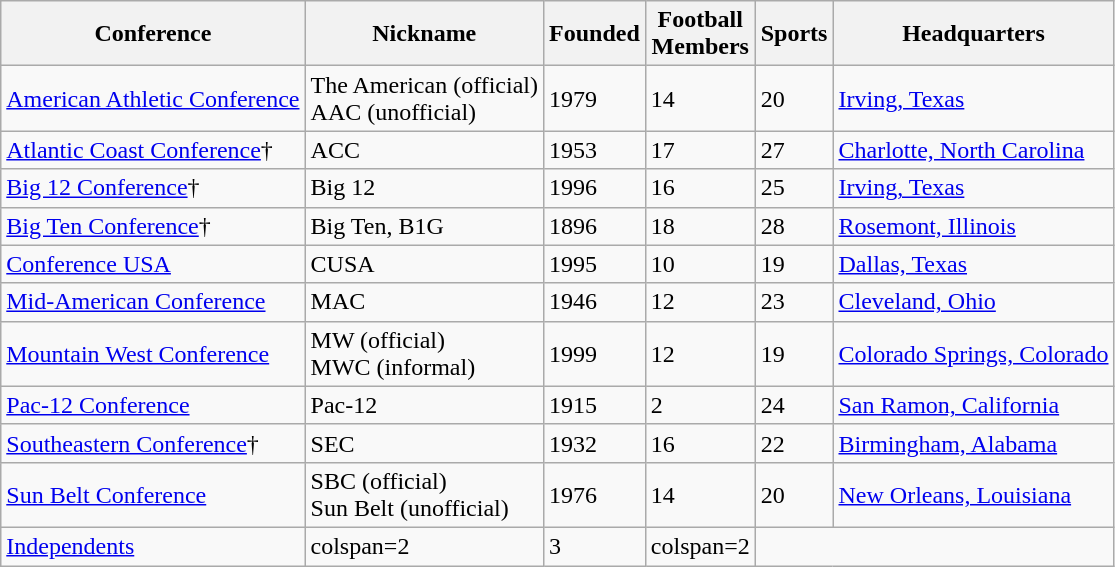<table class="wikitable sortable">
<tr>
<th>Conference</th>
<th>Nickname</th>
<th>Founded</th>
<th>Football <br> Members</th>
<th>Sports</th>
<th>Headquarters</th>
</tr>
<tr>
<td><a href='#'>American Athletic Conference</a></td>
<td>The American (official)<br>AAC (unofficial)</td>
<td>1979</td>
<td>14</td>
<td>20</td>
<td><a href='#'>Irving, Texas</a></td>
</tr>
<tr>
<td><a href='#'>Atlantic Coast Conference</a>†</td>
<td>ACC</td>
<td>1953</td>
<td>17</td>
<td>27</td>
<td><a href='#'>Charlotte, North Carolina</a></td>
</tr>
<tr>
<td><a href='#'>Big 12 Conference</a>†</td>
<td>Big 12</td>
<td>1996</td>
<td>16</td>
<td>25</td>
<td><a href='#'>Irving, Texas</a></td>
</tr>
<tr>
<td><a href='#'>Big Ten Conference</a>†</td>
<td>Big Ten, B1G</td>
<td>1896</td>
<td>18</td>
<td>28</td>
<td><a href='#'>Rosemont, Illinois</a></td>
</tr>
<tr>
<td><a href='#'>Conference USA</a></td>
<td>CUSA</td>
<td>1995</td>
<td>10</td>
<td>19</td>
<td><a href='#'>Dallas, Texas</a></td>
</tr>
<tr>
<td><a href='#'>Mid-American Conference</a></td>
<td>MAC</td>
<td>1946</td>
<td>12</td>
<td>23</td>
<td><a href='#'>Cleveland, Ohio</a></td>
</tr>
<tr>
<td><a href='#'>Mountain West Conference</a></td>
<td>MW (official)<br>MWC (informal)</td>
<td>1999</td>
<td>12</td>
<td>19</td>
<td><a href='#'>Colorado Springs, Colorado</a></td>
</tr>
<tr>
<td><a href='#'>Pac-12 Conference</a></td>
<td>Pac-12</td>
<td>1915</td>
<td>2</td>
<td>24</td>
<td><a href='#'>San Ramon, California</a></td>
</tr>
<tr>
<td><a href='#'>Southeastern Conference</a>†</td>
<td>SEC</td>
<td>1932</td>
<td>16</td>
<td>22</td>
<td><a href='#'>Birmingham, Alabama</a></td>
</tr>
<tr>
<td><a href='#'>Sun Belt Conference</a></td>
<td>SBC (official)<br>Sun Belt (unofficial)</td>
<td>1976</td>
<td>14</td>
<td>20</td>
<td><a href='#'>New Orleans, Louisiana</a></td>
</tr>
<tr>
<td><a href='#'>Independents</a></td>
<td>colspan=2 </td>
<td>3</td>
<td>colspan=2 </td>
</tr>
</table>
